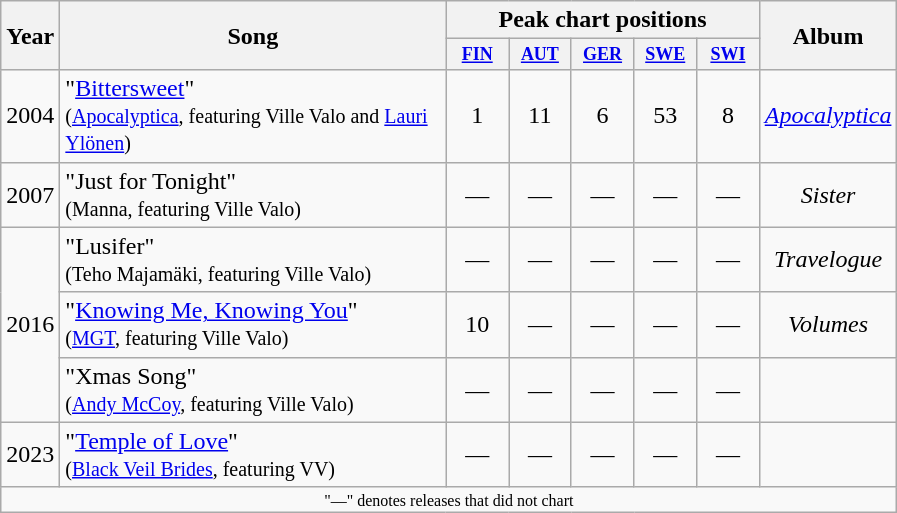<table class="wikitable plainrowheaders" style="text-align:center;">
<tr>
<th rowspan="2">Year</th>
<th rowspan="2" width="250">Song</th>
<th colspan="5">Peak chart positions</th>
<th rowspan="2">Album</th>
</tr>
<tr>
<th style="width:3em;font-size:75%"><a href='#'>FIN</a><br></th>
<th style="width:3em;font-size:75%"><a href='#'>AUT</a><br></th>
<th style="width:3em;font-size:75%"><a href='#'>GER</a><br></th>
<th style="width:3em;font-size:75%"><a href='#'>SWE</a><br></th>
<th style="width:3em;font-size:75%"><a href='#'>SWI</a><br></th>
</tr>
<tr>
<td>2004</td>
<td align="left">"<a href='#'>Bittersweet</a>"<br><small>(<a href='#'>Apocalyptica</a>, featuring Ville Valo and <a href='#'>Lauri Ylönen</a>)</small></td>
<td> 1</td>
<td> 11</td>
<td> 6</td>
<td> 53</td>
<td> 8</td>
<td><em><a href='#'>Apocalyptica</a></em></td>
</tr>
<tr>
<td>2007</td>
<td align="left">"Just for Tonight"<br><small>(Manna, featuring Ville Valo)</small></td>
<td> —</td>
<td> —</td>
<td> —</td>
<td> —</td>
<td> —</td>
<td><em>Sister</em></td>
</tr>
<tr>
<td rowspan="3">2016</td>
<td align="left">"Lusifer"<br><small>(Teho Majamäki, featuring Ville Valo)</small></td>
<td> —</td>
<td> —</td>
<td> —</td>
<td> —</td>
<td> —</td>
<td><em>Travelogue</em></td>
</tr>
<tr>
<td align="left">"<a href='#'>Knowing Me, Knowing You</a>"<br><small>(<a href='#'>MGT</a>, featuring Ville Valo)</small></td>
<td align="center">10</td>
<td> —</td>
<td> —</td>
<td> —</td>
<td> —</td>
<td><em>Volumes</em></td>
</tr>
<tr>
<td align="left">"Xmas Song"<br><small>(<a href='#'>Andy McCoy</a>, featuring Ville Valo)</small></td>
<td> —</td>
<td> —</td>
<td> —</td>
<td> —</td>
<td> —</td>
<td></td>
</tr>
<tr>
<td>2023</td>
<td align="left">"<a href='#'>Temple of Love</a>"<br><small>(<a href='#'>Black Veil Brides</a>, featuring VV)</small></td>
<td> —</td>
<td> —</td>
<td> —</td>
<td> —</td>
<td> —</td>
<td></td>
</tr>
<tr>
<td colspan="10" style="font-size:8pt">"—" denotes releases that did not chart</td>
</tr>
</table>
